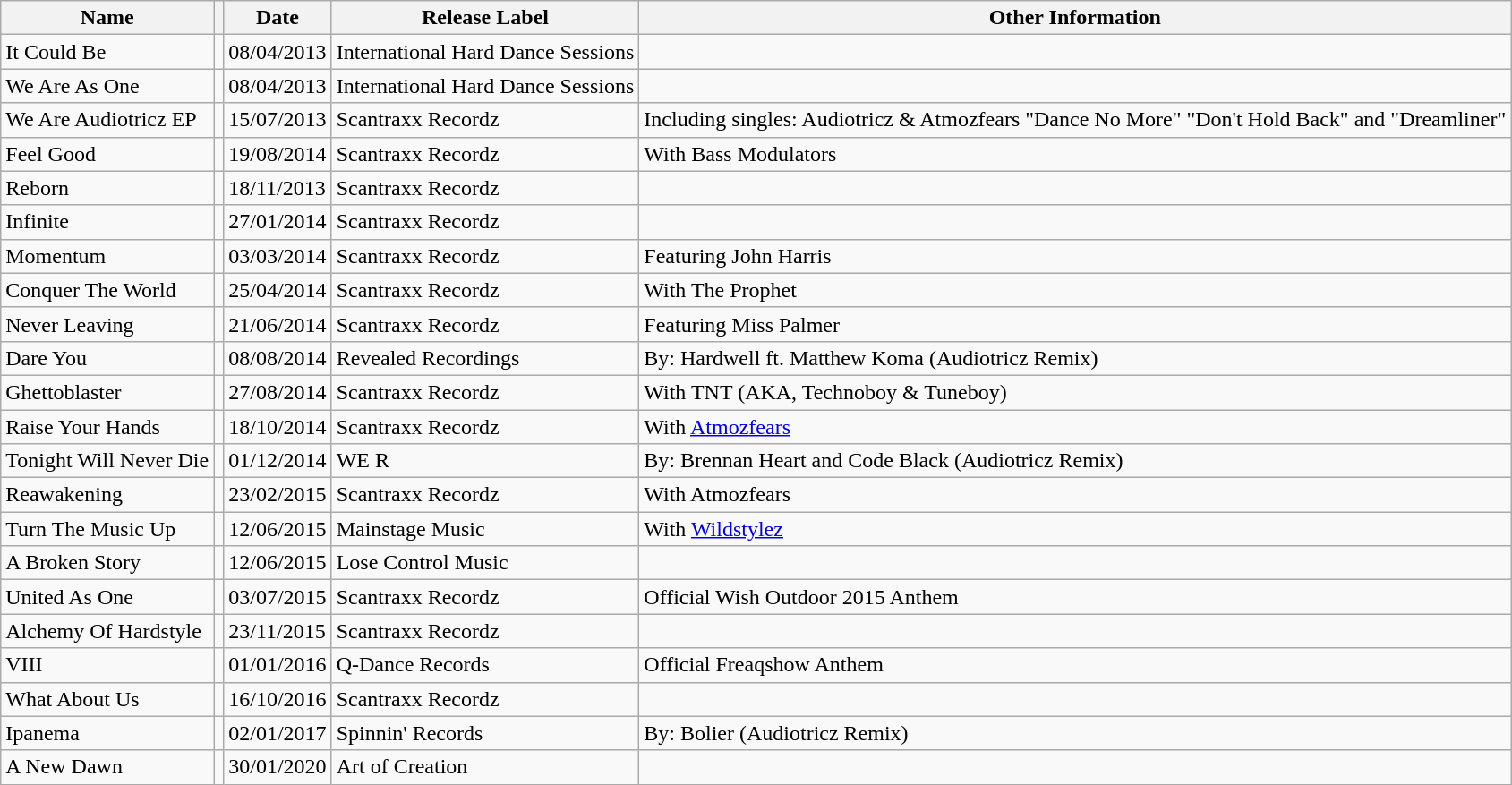<table class="wikitable">
<tr>
<th>Name</th>
<th></th>
<th>Date</th>
<th>Release Label</th>
<th>Other Information</th>
</tr>
<tr>
<td>It Could Be</td>
<td></td>
<td>08/04/2013</td>
<td>International Hard Dance Sessions</td>
<td></td>
</tr>
<tr>
<td>We Are As One</td>
<td></td>
<td>08/04/2013</td>
<td>International Hard Dance Sessions</td>
<td></td>
</tr>
<tr>
<td>We Are Audiotricz EP</td>
<td></td>
<td>15/07/2013</td>
<td>Scantraxx Recordz</td>
<td>Including singles: Audiotricz & Atmozfears "Dance No More" "Don't Hold Back" and "Dreamliner"</td>
</tr>
<tr>
<td>Feel Good</td>
<td></td>
<td>19/08/2014</td>
<td>Scantraxx Recordz</td>
<td>With Bass Modulators</td>
</tr>
<tr>
<td>Reborn</td>
<td></td>
<td>18/11/2013</td>
<td>Scantraxx Recordz</td>
<td></td>
</tr>
<tr>
<td>Infinite</td>
<td></td>
<td>27/01/2014</td>
<td>Scantraxx Recordz</td>
<td></td>
</tr>
<tr>
<td>Momentum</td>
<td></td>
<td>03/03/2014</td>
<td>Scantraxx Recordz</td>
<td>Featuring John Harris</td>
</tr>
<tr>
<td>Conquer The World</td>
<td></td>
<td>25/04/2014</td>
<td>Scantraxx Recordz</td>
<td>With The Prophet</td>
</tr>
<tr>
<td>Never Leaving</td>
<td></td>
<td>21/06/2014</td>
<td>Scantraxx Recordz</td>
<td>Featuring Miss Palmer</td>
</tr>
<tr>
<td>Dare You</td>
<td></td>
<td>08/08/2014</td>
<td>Revealed Recordings</td>
<td>By: Hardwell ft. Matthew Koma (Audiotricz Remix)</td>
</tr>
<tr>
<td>Ghettoblaster</td>
<td></td>
<td>27/08/2014</td>
<td>Scantraxx Recordz</td>
<td>With TNT (AKA, Technoboy & Tuneboy)</td>
</tr>
<tr>
<td>Raise Your Hands</td>
<td></td>
<td>18/10/2014</td>
<td>Scantraxx Recordz</td>
<td>With <a href='#'>Atmozfears</a></td>
</tr>
<tr>
<td>Tonight Will Never Die</td>
<td></td>
<td>01/12/2014</td>
<td>WE R</td>
<td>By: Brennan Heart and Code Black (Audiotricz Remix)</td>
</tr>
<tr>
<td>Reawakening</td>
<td></td>
<td>23/02/2015</td>
<td>Scantraxx Recordz</td>
<td>With Atmozfears</td>
</tr>
<tr>
<td>Turn The Music Up</td>
<td></td>
<td>12/06/2015</td>
<td>Mainstage Music</td>
<td>With <a href='#'>Wildstylez</a></td>
</tr>
<tr>
<td>A Broken Story</td>
<td></td>
<td>12/06/2015</td>
<td>Lose Control Music</td>
<td></td>
</tr>
<tr>
<td>United As One</td>
<td></td>
<td>03/07/2015</td>
<td>Scantraxx Recordz</td>
<td>Official Wish Outdoor 2015 Anthem</td>
</tr>
<tr>
<td>Alchemy Of Hardstyle</td>
<td></td>
<td>23/11/2015</td>
<td>Scantraxx Recordz</td>
<td></td>
</tr>
<tr>
<td>VIII</td>
<td></td>
<td>01/01/2016</td>
<td>Q-Dance Records</td>
<td>Official Freaqshow Anthem</td>
</tr>
<tr>
<td>What About Us</td>
<td></td>
<td>16/10/2016</td>
<td>Scantraxx Recordz</td>
<td></td>
</tr>
<tr>
<td>Ipanema</td>
<td></td>
<td>02/01/2017</td>
<td>Spinnin' Records</td>
<td>By: Bolier (Audiotricz Remix)</td>
</tr>
<tr>
<td>A New Dawn</td>
<td></td>
<td>30/01/2020</td>
<td>Art of Creation</td>
<td></td>
</tr>
</table>
